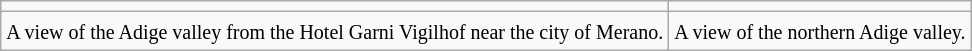<table class="wikitable">
<tr>
<td></td>
<td></td>
</tr>
<tr>
<td><small>A view of the Adige valley from the Hotel Garni Vigilhof near the city of Merano.</small></td>
<td><small>A view of the northern Adige valley.</small></td>
</tr>
</table>
